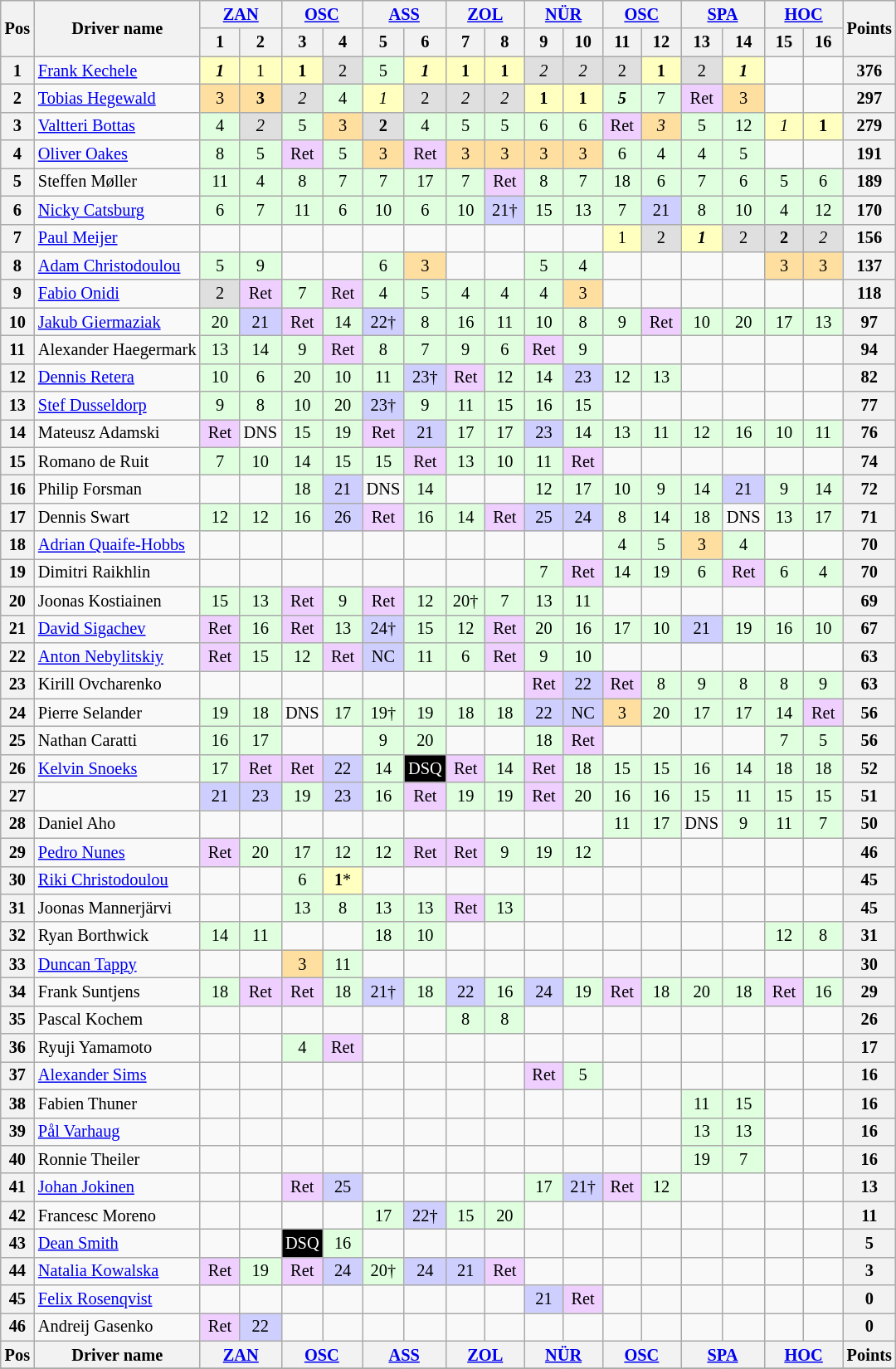<table class="wikitable" style="font-size:85%; text-align:center">
<tr>
<th rowspan=2>Pos</th>
<th rowspan=2>Driver name</th>
<th colspan=2><a href='#'>ZAN</a><br></th>
<th colspan=2><a href='#'>OSC</a><br></th>
<th colspan=2><a href='#'>ASS</a><br></th>
<th colspan=2><a href='#'>ZOL</a><br></th>
<th colspan=2><a href='#'>NÜR</a><br></th>
<th colspan=2><a href='#'>OSC</a><br></th>
<th colspan=2><a href='#'>SPA</a><br></th>
<th colspan=2><a href='#'>HOC</a><br></th>
<th rowspan=2>Points</th>
</tr>
<tr>
<th width=25>1</th>
<th width=25>2</th>
<th width=25>3</th>
<th width=25>4</th>
<th width=25>5</th>
<th width=25>6</th>
<th width=25>7</th>
<th width=25>8</th>
<th width=25>9</th>
<th width=25>10</th>
<th width=25>11</th>
<th width=25>12</th>
<th width=25>13</th>
<th width=25>14</th>
<th width=25>15</th>
<th width=25>16</th>
</tr>
<tr>
<th>1</th>
<td align=left> <a href='#'>Frank Kechele</a></td>
<td style="background:#FFFFBF;"><strong><em>1</em></strong></td>
<td style="background:#FFFFBF;">1</td>
<td style="background:#FFFFBF;"><strong>1</strong></td>
<td style="background:#DFDFDF;">2</td>
<td style="background:#DFFFDF;">5</td>
<td style="background:#FFFFBF;"><strong><em>1</em></strong></td>
<td style="background:#FFFFBF;"><strong>1</strong></td>
<td style="background:#FFFFBF;"><strong>1</strong></td>
<td style="background:#DFDFDF;"><em>2</em></td>
<td style="background:#DFDFDF;"><em>2</em></td>
<td style="background:#DFDFDF;">2</td>
<td style="background:#FFFFBF;"><strong>1</strong></td>
<td style="background:#DFDFDF;">2</td>
<td style="background:#FFFFBF;"><strong><em>1</em></strong></td>
<td></td>
<td></td>
<th>376</th>
</tr>
<tr>
<th>2</th>
<td align=left> <a href='#'>Tobias Hegewald</a></td>
<td style="background:#FFDF9F;">3</td>
<td style="background:#FFDF9F;"><strong>3</strong></td>
<td style="background:#DFDFDF;"><em>2</em></td>
<td style="background:#DFFFDF;">4</td>
<td style="background:#FFFFBF;"><em>1</em></td>
<td style="background:#DFDFDF;">2</td>
<td style="background:#DFDFDF;"><em>2</em></td>
<td style="background:#DFDFDF;"><em>2</em></td>
<td style="background:#FFFFBF;"><strong>1</strong></td>
<td style="background:#FFFFBF;"><strong>1</strong></td>
<td style="background:#DFFFDF;"><strong><em>5</em></strong></td>
<td style="background:#DFFFDF;">7</td>
<td style="background:#EFCFFF;">Ret</td>
<td style="background:#FFDF9F;">3</td>
<td></td>
<td></td>
<th>297</th>
</tr>
<tr>
<th>3</th>
<td align=left> <a href='#'>Valtteri Bottas</a></td>
<td style="background:#DFFFDF;">4</td>
<td style="background:#DFDFDF;"><em>2</em></td>
<td style="background:#DFFFDF;">5</td>
<td style="background:#FFDF9F;">3</td>
<td style="background:#DFDFDF;"><strong>2</strong></td>
<td style="background:#DFFFDF;">4</td>
<td style="background:#DFFFDF;">5</td>
<td style="background:#DFFFDF;">5</td>
<td style="background:#DFFFDF;">6</td>
<td style="background:#DFFFDF;">6</td>
<td style="background:#EFCFFF;">Ret</td>
<td style="background:#FFDF9F;"><em>3</em></td>
<td style="background:#DFFFDF;">5</td>
<td style="background:#DFFFDF;">12</td>
<td style="background:#FFFFBF;"><em>1</em></td>
<td style="background:#FFFFBF;"><strong>1</strong></td>
<th>279</th>
</tr>
<tr>
<th>4</th>
<td align=left> <a href='#'>Oliver Oakes</a></td>
<td style="background:#DFFFDF;">8</td>
<td style="background:#DFFFDF;">5</td>
<td style="background:#EFCFFF;">Ret</td>
<td style="background:#DFFFDF;">5</td>
<td style="background:#FFDF9F;">3</td>
<td style="background:#EFCFFF;">Ret</td>
<td style="background:#FFDF9F;">3</td>
<td style="background:#FFDF9F;">3</td>
<td style="background:#FFDF9F;">3</td>
<td style="background:#FFDF9F;">3</td>
<td style="background:#DFFFDF;">6</td>
<td style="background:#DFFFDF;">4</td>
<td style="background:#DFFFDF;">4</td>
<td style="background:#DFFFDF;">5</td>
<td></td>
<td></td>
<th>191</th>
</tr>
<tr>
<th>5</th>
<td align=left> Steffen Møller</td>
<td style="background:#DFFFDF;">11</td>
<td style="background:#DFFFDF;">4</td>
<td style="background:#DFFFDF;">8</td>
<td style="background:#DFFFDF;">7</td>
<td style="background:#DFFFDF;">7</td>
<td style="background:#DFFFDF;">17</td>
<td style="background:#DFFFDF;">7</td>
<td style="background:#EFCFFF;">Ret</td>
<td style="background:#DFFFDF;">8</td>
<td style="background:#DFFFDF;">7</td>
<td style="background:#DFFFDF;">18</td>
<td style="background:#DFFFDF;">6</td>
<td style="background:#DFFFDF;">7</td>
<td style="background:#DFFFDF;">6</td>
<td style="background:#DFFFDF;">5</td>
<td style="background:#DFFFDF;">6</td>
<th>189</th>
</tr>
<tr>
<th>6</th>
<td align=left> <a href='#'>Nicky Catsburg</a></td>
<td style="background:#DFFFDF;">6</td>
<td style="background:#DFFFDF;">7</td>
<td style="background:#DFFFDF;">11</td>
<td style="background:#DFFFDF;">6</td>
<td style="background:#DFFFDF;">10</td>
<td style="background:#DFFFDF;">6</td>
<td style="background:#DFFFDF;">10</td>
<td style="background:#CFCFFF;">21†</td>
<td style="background:#DFFFDF;">15</td>
<td style="background:#DFFFDF;">13</td>
<td style="background:#DFFFDF;">7</td>
<td style="background:#CFCFFF;">21</td>
<td style="background:#DFFFDF;">8</td>
<td style="background:#DFFFDF;">10</td>
<td style="background:#DFFFDF;">4</td>
<td style="background:#DFFFDF;">12</td>
<th>170</th>
</tr>
<tr>
<th>7</th>
<td align=left> <a href='#'>Paul Meijer</a></td>
<td></td>
<td></td>
<td></td>
<td></td>
<td></td>
<td></td>
<td></td>
<td></td>
<td></td>
<td></td>
<td style="background:#FFFFBF;">1</td>
<td style="background:#DFDFDF;">2</td>
<td style="background:#FFFFBF;"><strong><em>1</em></strong></td>
<td style="background:#DFDFDF;">2</td>
<td style="background:#DFDFDF;"><strong>2</strong></td>
<td style="background:#DFDFDF;"><em>2</em></td>
<th>156</th>
</tr>
<tr>
<th>8</th>
<td align=left> <a href='#'>Adam Christodoulou</a></td>
<td style="background:#DFFFDF;">5</td>
<td style="background:#DFFFDF;">9</td>
<td></td>
<td></td>
<td style="background:#DFFFDF;">6</td>
<td style="background:#FFDF9F;">3</td>
<td></td>
<td></td>
<td style="background:#DFFFDF;">5</td>
<td style="background:#DFFFDF;">4</td>
<td></td>
<td></td>
<td></td>
<td></td>
<td style="background:#FFDF9F;">3</td>
<td style="background:#FFDF9F;">3</td>
<th>137</th>
</tr>
<tr>
<th>9</th>
<td align=left> <a href='#'>Fabio Onidi</a></td>
<td style="background:#DFDFDF;">2</td>
<td style="background:#EFCFFF;">Ret</td>
<td style="background:#DFFFDF;">7</td>
<td style="background:#EFCFFF;">Ret</td>
<td style="background:#DFFFDF;">4</td>
<td style="background:#DFFFDF;">5</td>
<td style="background:#DFFFDF;">4</td>
<td style="background:#DFFFDF;">4</td>
<td style="background:#DFFFDF;">4</td>
<td style="background:#FFDF9F;">3</td>
<td></td>
<td></td>
<td></td>
<td></td>
<td></td>
<td></td>
<th>118</th>
</tr>
<tr>
<th>10</th>
<td align=left> <a href='#'>Jakub Giermaziak</a></td>
<td style="background:#DFFFDF;">20</td>
<td style="background:#CFCFFF;">21</td>
<td style="background:#EFCFFF;">Ret</td>
<td style="background:#DFFFDF;">14</td>
<td style="background:#CFCFFF;">22†</td>
<td style="background:#DFFFDF;">8</td>
<td style="background:#DFFFDF;">16</td>
<td style="background:#DFFFDF;">11</td>
<td style="background:#DFFFDF;">10</td>
<td style="background:#DFFFDF;">8</td>
<td style="background:#DFFFDF;">9</td>
<td style="background:#EFCFFF;">Ret</td>
<td style="background:#DFFFDF;">10</td>
<td style="background:#DFFFDF;">20</td>
<td style="background:#DFFFDF;">17</td>
<td style="background:#DFFFDF;">13</td>
<th>97</th>
</tr>
<tr>
<th>11</th>
<td align=left> Alexander Haegermark</td>
<td style="background:#DFFFDF;">13</td>
<td style="background:#DFFFDF;">14</td>
<td style="background:#DFFFDF;">9</td>
<td style="background:#EFCFFF;">Ret</td>
<td style="background:#DFFFDF;">8</td>
<td style="background:#DFFFDF;">7</td>
<td style="background:#DFFFDF;">9</td>
<td style="background:#DFFFDF;">6</td>
<td style="background:#EFCFFF;">Ret</td>
<td style="background:#DFFFDF;">9</td>
<td></td>
<td></td>
<td></td>
<td></td>
<td></td>
<td></td>
<th>94</th>
</tr>
<tr>
<th>12</th>
<td align=left> <a href='#'>Dennis Retera</a></td>
<td style="background:#DFFFDF;">10</td>
<td style="background:#DFFFDF;">6</td>
<td style="background:#DFFFDF;">20</td>
<td style="background:#DFFFDF;">10</td>
<td style="background:#DFFFDF;">11</td>
<td style="background:#CFCFFF;">23†</td>
<td style="background:#EFCFFF;">Ret</td>
<td style="background:#DFFFDF;">12</td>
<td style="background:#DFFFDF;">14</td>
<td style="background:#CFCFFF;">23</td>
<td style="background:#DFFFDF;">12</td>
<td style="background:#DFFFDF;">13</td>
<td></td>
<td></td>
<td></td>
<td></td>
<th>82</th>
</tr>
<tr>
<th>13</th>
<td align=left> <a href='#'>Stef Dusseldorp</a></td>
<td style="background:#DFFFDF;">9</td>
<td style="background:#DFFFDF;">8</td>
<td style="background:#DFFFDF;">10</td>
<td style="background:#DFFFDF;">20</td>
<td style="background:#CFCFFF;">23†</td>
<td style="background:#DFFFDF;">9</td>
<td style="background:#DFFFDF;">11</td>
<td style="background:#DFFFDF;">15</td>
<td style="background:#DFFFDF;">16</td>
<td style="background:#DFFFDF;">15</td>
<td></td>
<td></td>
<td></td>
<td></td>
<td></td>
<td></td>
<th>77</th>
</tr>
<tr>
<th>14</th>
<td align=left> Mateusz Adamski</td>
<td style="background:#EFCFFF;">Ret</td>
<td>DNS</td>
<td style="background:#DFFFDF;">15</td>
<td style="background:#DFFFDF;">19</td>
<td style="background:#EFCFFF;">Ret</td>
<td style="background:#CFCFFF;">21</td>
<td style="background:#DFFFDF;">17</td>
<td style="background:#DFFFDF;">17</td>
<td style="background:#CFCFFF;">23</td>
<td style="background:#DFFFDF;">14</td>
<td style="background:#DFFFDF;">13</td>
<td style="background:#DFFFDF;">11</td>
<td style="background:#DFFFDF;">12</td>
<td style="background:#DFFFDF;">16</td>
<td style="background:#DFFFDF;">10</td>
<td style="background:#DFFFDF;">11</td>
<th>76</th>
</tr>
<tr>
<th>15</th>
<td align=left> Romano de Ruit</td>
<td style="background:#DFFFDF;">7</td>
<td style="background:#DFFFDF;">10</td>
<td style="background:#DFFFDF;">14</td>
<td style="background:#DFFFDF;">15</td>
<td style="background:#DFFFDF;">15</td>
<td style="background:#EFCFFF;">Ret</td>
<td style="background:#DFFFDF;">13</td>
<td style="background:#DFFFDF;">10</td>
<td style="background:#DFFFDF;">11</td>
<td style="background:#EFCFFF;">Ret</td>
<td></td>
<td></td>
<td></td>
<td></td>
<td></td>
<td></td>
<th>74</th>
</tr>
<tr>
<th>16</th>
<td align=left> Philip Forsman</td>
<td></td>
<td></td>
<td style="background:#DFFFDF;">18</td>
<td style="background:#CFCFFF;">21</td>
<td>DNS</td>
<td style="background:#DFFFDF;">14</td>
<td></td>
<td></td>
<td style="background:#DFFFDF;">12</td>
<td style="background:#DFFFDF;">17</td>
<td style="background:#DFFFDF;">10</td>
<td style="background:#DFFFDF;">9</td>
<td style="background:#DFFFDF;">14</td>
<td style="background:#CFCFFF;">21</td>
<td style="background:#DFFFDF;">9</td>
<td style="background:#DFFFDF;">14</td>
<th>72</th>
</tr>
<tr>
<th>17</th>
<td align=left> Dennis Swart</td>
<td style="background:#DFFFDF;">12</td>
<td style="background:#DFFFDF;">12</td>
<td style="background:#DFFFDF;">16</td>
<td style="background:#CFCFFF;">26</td>
<td style="background:#EFCFFF;">Ret</td>
<td style="background:#DFFFDF;">16</td>
<td style="background:#DFFFDF;">14</td>
<td style="background:#EFCFFF;">Ret</td>
<td style="background:#CFCFFF;">25</td>
<td style="background:#CFCFFF;">24</td>
<td style="background:#DFFFDF;">8</td>
<td style="background:#DFFFDF;">14</td>
<td style="background:#DFFFDF;">18</td>
<td>DNS</td>
<td style="background:#DFFFDF;">13</td>
<td style="background:#DFFFDF;">17</td>
<th>71</th>
</tr>
<tr>
<th>18</th>
<td align=left> <a href='#'>Adrian Quaife-Hobbs</a></td>
<td></td>
<td></td>
<td></td>
<td></td>
<td></td>
<td></td>
<td></td>
<td></td>
<td></td>
<td></td>
<td style="background:#DFFFDF;">4</td>
<td style="background:#DFFFDF;">5</td>
<td style="background:#FFDF9F;">3</td>
<td style="background:#DFFFDF;">4</td>
<td></td>
<td></td>
<th>70</th>
</tr>
<tr>
<th>19</th>
<td align=left> Dimitri Raikhlin</td>
<td></td>
<td></td>
<td></td>
<td></td>
<td></td>
<td></td>
<td></td>
<td></td>
<td style="background:#DFFFDF;">7</td>
<td style="background:#EFCFFF;">Ret</td>
<td style="background:#DFFFDF;">14</td>
<td style="background:#DFFFDF;">19</td>
<td style="background:#DFFFDF;">6</td>
<td style="background:#EFCFFF;">Ret</td>
<td style="background:#DFFFDF;">6</td>
<td style="background:#DFFFDF;">4</td>
<th>70</th>
</tr>
<tr>
<th>20</th>
<td align=left> Joonas Kostiainen</td>
<td style="background:#DFFFDF;">15</td>
<td style="background:#DFFFDF;">13</td>
<td style="background:#EFCFFF;">Ret</td>
<td style="background:#DFFFDF;">9</td>
<td style="background:#EFCFFF;">Ret</td>
<td style="background:#DFFFDF;">12</td>
<td style="background:#DFFFDF;">20†</td>
<td style="background:#DFFFDF;">7</td>
<td style="background:#DFFFDF;">13</td>
<td style="background:#DFFFDF;">11</td>
<td></td>
<td></td>
<td></td>
<td></td>
<td></td>
<td></td>
<th>69</th>
</tr>
<tr>
<th>21</th>
<td align=left> <a href='#'>David Sigachev</a></td>
<td style="background:#EFCFFF;">Ret</td>
<td style="background:#DFFFDF;">16</td>
<td style="background:#EFCFFF;">Ret</td>
<td style="background:#DFFFDF;">13</td>
<td style="background:#CFCFFF;">24†</td>
<td style="background:#DFFFDF;">15</td>
<td style="background:#DFFFDF;">12</td>
<td style="background:#EFCFFF;">Ret</td>
<td style="background:#DFFFDF;">20</td>
<td style="background:#DFFFDF;">16</td>
<td style="background:#DFFFDF;">17</td>
<td style="background:#DFFFDF;">10</td>
<td style="background:#CFCFFF;">21</td>
<td style="background:#DFFFDF;">19</td>
<td style="background:#DFFFDF;">16</td>
<td style="background:#DFFFDF;">10</td>
<th>67</th>
</tr>
<tr>
<th>22</th>
<td align=left> <a href='#'>Anton Nebylitskiy</a></td>
<td style="background:#EFCFFF;">Ret</td>
<td style="background:#DFFFDF;">15</td>
<td style="background:#DFFFDF;">12</td>
<td style="background:#EFCFFF;">Ret</td>
<td style="background:#CFCFFF;">NC</td>
<td style="background:#DFFFDF;">11</td>
<td style="background:#DFFFDF;">6</td>
<td style="background:#EFCFFF;">Ret</td>
<td style="background:#DFFFDF;">9</td>
<td style="background:#DFFFDF;">10</td>
<td></td>
<td></td>
<td></td>
<td></td>
<td></td>
<td></td>
<th>63</th>
</tr>
<tr>
<th>23</th>
<td align=left> Kirill Ovcharenko</td>
<td></td>
<td></td>
<td></td>
<td></td>
<td></td>
<td></td>
<td></td>
<td></td>
<td style="background:#EFCFFF;">Ret</td>
<td style="background:#CFCFFF;">22</td>
<td style="background:#EFCFFF;">Ret</td>
<td style="background:#DFFFDF;">8</td>
<td style="background:#DFFFDF;">9</td>
<td style="background:#DFFFDF;">8</td>
<td style="background:#DFFFDF;">8</td>
<td style="background:#DFFFDF;">9</td>
<th>63</th>
</tr>
<tr>
<th>24</th>
<td align=left> Pierre Selander</td>
<td style="background:#DFFFDF;">19</td>
<td style="background:#DFFFDF;">18</td>
<td>DNS</td>
<td style="background:#DFFFDF;">17</td>
<td style="background:#DFFFDF;">19†</td>
<td style="background:#DFFFDF;">19</td>
<td style="background:#DFFFDF;">18</td>
<td style="background:#DFFFDF;">18</td>
<td style="background:#CFCFFF;">22</td>
<td style="background:#CFCFFF;">NC</td>
<td style="background:#FFDF9F;">3</td>
<td style="background:#DFFFDF;">20</td>
<td style="background:#DFFFDF;">17</td>
<td style="background:#DFFFDF;">17</td>
<td style="background:#DFFFDF;">14</td>
<td style="background:#EFCFFF;">Ret</td>
<th>56</th>
</tr>
<tr>
<th>25</th>
<td align=left> Nathan Caratti</td>
<td style="background:#DFFFDF;">16</td>
<td style="background:#DFFFDF;">17</td>
<td></td>
<td></td>
<td style="background:#DFFFDF;">9</td>
<td style="background:#DFFFDF;">20</td>
<td></td>
<td></td>
<td style="background:#DFFFDF;">18</td>
<td style="background:#EFCFFF;">Ret</td>
<td></td>
<td></td>
<td></td>
<td></td>
<td style="background:#DFFFDF;">7</td>
<td style="background:#DFFFDF;">5</td>
<th>56</th>
</tr>
<tr>
<th>26</th>
<td align=left> <a href='#'>Kelvin Snoeks</a></td>
<td style="background:#DFFFDF;">17</td>
<td style="background:#EFCFFF;">Ret</td>
<td style="background:#EFCFFF;">Ret</td>
<td style="background:#CFCFFF;">22</td>
<td style="background:#DFFFDF;">14</td>
<td style="background:#000000; color:white">DSQ</td>
<td style="background:#EFCFFF;">Ret</td>
<td style="background:#DFFFDF;">14</td>
<td style="background:#EFCFFF;">Ret</td>
<td style="background:#DFFFDF;">18</td>
<td style="background:#DFFFDF;">15</td>
<td style="background:#DFFFDF;">15</td>
<td style="background:#DFFFDF;">16</td>
<td style="background:#DFFFDF;">14</td>
<td style="background:#DFFFDF;">18</td>
<td style="background:#DFFFDF;">18</td>
<th>52</th>
</tr>
<tr>
<th>27</th>
<td align=left></td>
<td style="background:#CFCFFF;">21</td>
<td style="background:#CFCFFF;">23</td>
<td style="background:#DFFFDF;">19</td>
<td style="background:#CFCFFF;">23</td>
<td style="background:#DFFFDF;">16</td>
<td style="background:#EFCFFF;">Ret</td>
<td style="background:#DFFFDF;">19</td>
<td style="background:#DFFFDF;">19</td>
<td style="background:#EFCFFF;">Ret</td>
<td style="background:#DFFFDF;">20</td>
<td style="background:#DFFFDF;">16</td>
<td style="background:#DFFFDF;">16</td>
<td style="background:#DFFFDF;">15</td>
<td style="background:#DFFFDF;">11</td>
<td style="background:#DFFFDF;">15</td>
<td style="background:#DFFFDF;">15</td>
<th>51</th>
</tr>
<tr>
<th>28</th>
<td align=left> Daniel Aho</td>
<td></td>
<td></td>
<td></td>
<td></td>
<td></td>
<td></td>
<td></td>
<td></td>
<td></td>
<td></td>
<td style="background:#DFFFDF;">11</td>
<td style="background:#DFFFDF;">17</td>
<td>DNS</td>
<td style="background:#DFFFDF;">9</td>
<td style="background:#DFFFDF;">11</td>
<td style="background:#DFFFDF;">7</td>
<th>50</th>
</tr>
<tr>
<th>29</th>
<td align=left> <a href='#'>Pedro Nunes</a></td>
<td style="background:#EFCFFF;">Ret</td>
<td style="background:#DFFFDF;">20</td>
<td style="background:#DFFFDF;">17</td>
<td style="background:#DFFFDF;">12</td>
<td style="background:#DFFFDF;">12</td>
<td style="background:#EFCFFF;">Ret</td>
<td style="background:#EFCFFF;">Ret</td>
<td style="background:#DFFFDF;">9</td>
<td style="background:#DFFFDF;">19</td>
<td style="background:#DFFFDF;">12</td>
<td></td>
<td></td>
<td></td>
<td></td>
<td></td>
<td></td>
<th>46</th>
</tr>
<tr>
<th>30</th>
<td align=left> <a href='#'>Riki Christodoulou</a></td>
<td></td>
<td></td>
<td style="background:#DFFFDF;">6</td>
<td style="background:#FFFFBF;"><strong>1</strong>*</td>
<td></td>
<td></td>
<td></td>
<td></td>
<td></td>
<td></td>
<td></td>
<td></td>
<td></td>
<td></td>
<td></td>
<td></td>
<th>45</th>
</tr>
<tr>
<th>31</th>
<td align=left> Joonas Mannerjärvi</td>
<td></td>
<td></td>
<td style="background:#DFFFDF;">13</td>
<td style="background:#DFFFDF;">8</td>
<td style="background:#DFFFDF;">13</td>
<td style="background:#DFFFDF;">13</td>
<td style="background:#EFCFFF;">Ret</td>
<td style="background:#DFFFDF;">13</td>
<td></td>
<td></td>
<td></td>
<td></td>
<td></td>
<td></td>
<td></td>
<td></td>
<th>45</th>
</tr>
<tr>
<th>32</th>
<td align=left> Ryan Borthwick</td>
<td style="background:#DFFFDF;">14</td>
<td style="background:#DFFFDF;">11</td>
<td></td>
<td></td>
<td style="background:#DFFFDF;">18</td>
<td style="background:#DFFFDF;">10</td>
<td></td>
<td></td>
<td></td>
<td></td>
<td></td>
<td></td>
<td></td>
<td></td>
<td style="background:#DFFFDF;">12</td>
<td style="background:#DFFFDF;">8</td>
<th>31</th>
</tr>
<tr>
<th>33</th>
<td align=left> <a href='#'>Duncan Tappy</a></td>
<td></td>
<td></td>
<td style="background:#FFDF9F;">3</td>
<td style="background:#DFFFDF;">11</td>
<td></td>
<td></td>
<td></td>
<td></td>
<td></td>
<td></td>
<td></td>
<td></td>
<td></td>
<td></td>
<td></td>
<td></td>
<th>30</th>
</tr>
<tr>
<th>34</th>
<td align=left> Frank Suntjens</td>
<td style="background:#DFFFDF;">18</td>
<td style="background:#EFCFFF;">Ret</td>
<td style="background:#EFCFFF;">Ret</td>
<td style="background:#DFFFDF;">18</td>
<td style="background:#CFCFFF;">21†</td>
<td style="background:#DFFFDF;">18</td>
<td style="background:#CFCFFF;">22</td>
<td style="background:#DFFFDF;">16</td>
<td style="background:#CFCFFF;">24</td>
<td style="background:#DFFFDF;">19</td>
<td style="background:#EFCFFF;">Ret</td>
<td style="background:#DFFFDF;">18</td>
<td style="background:#DFFFDF;">20</td>
<td style="background:#DFFFDF;">18</td>
<td style="background:#EFCFFF;">Ret</td>
<td style="background:#DFFFDF;">16</td>
<th>29</th>
</tr>
<tr>
<th>35</th>
<td align=left> Pascal Kochem</td>
<td></td>
<td></td>
<td></td>
<td></td>
<td></td>
<td></td>
<td style="background:#DFFFDF;">8</td>
<td style="background:#DFFFDF;">8</td>
<td></td>
<td></td>
<td></td>
<td></td>
<td></td>
<td></td>
<td></td>
<td></td>
<th>26</th>
</tr>
<tr>
<th>36</th>
<td align=left> Ryuji Yamamoto</td>
<td></td>
<td></td>
<td style="background:#DFFFDF;">4</td>
<td style="background:#EFCFFF;">Ret</td>
<td></td>
<td></td>
<td></td>
<td></td>
<td></td>
<td></td>
<td></td>
<td></td>
<td></td>
<td></td>
<td></td>
<td></td>
<th>17</th>
</tr>
<tr>
<th>37</th>
<td align=left> <a href='#'>Alexander Sims</a></td>
<td></td>
<td></td>
<td></td>
<td></td>
<td></td>
<td></td>
<td></td>
<td></td>
<td style="background:#EFCFFF;">Ret</td>
<td style="background:#DFFFDF;">5</td>
<td></td>
<td></td>
<td></td>
<td></td>
<td></td>
<td></td>
<th>16</th>
</tr>
<tr>
<th>38</th>
<td align=left> Fabien Thuner</td>
<td></td>
<td></td>
<td></td>
<td></td>
<td></td>
<td></td>
<td></td>
<td></td>
<td></td>
<td></td>
<td></td>
<td></td>
<td style="background:#DFFFDF;">11</td>
<td style="background:#DFFFDF;">15</td>
<td></td>
<td></td>
<th>16</th>
</tr>
<tr>
<th>39</th>
<td align=left> <a href='#'>Pål Varhaug</a></td>
<td></td>
<td></td>
<td></td>
<td></td>
<td></td>
<td></td>
<td></td>
<td></td>
<td></td>
<td></td>
<td></td>
<td></td>
<td style="background:#DFFFDF;">13</td>
<td style="background:#DFFFDF;">13</td>
<td></td>
<td></td>
<th>16</th>
</tr>
<tr>
<th>40</th>
<td align=left> Ronnie Theiler</td>
<td></td>
<td></td>
<td></td>
<td></td>
<td></td>
<td></td>
<td></td>
<td></td>
<td></td>
<td></td>
<td></td>
<td></td>
<td style="background:#DFFFDF;">19</td>
<td style="background:#DFFFDF;">7</td>
<td></td>
<td></td>
<th>16</th>
</tr>
<tr>
<th>41</th>
<td align=left> <a href='#'>Johan Jokinen</a></td>
<td></td>
<td></td>
<td style="background:#EFCFFF;">Ret</td>
<td style="background:#CFCFFF;">25</td>
<td></td>
<td></td>
<td></td>
<td></td>
<td style="background:#DFFFDF;">17</td>
<td style="background:#CFCFFF;">21†</td>
<td style="background:#EFCFFF;">Ret</td>
<td style="background:#DFFFDF;">12</td>
<td></td>
<td></td>
<td></td>
<td></td>
<th>13</th>
</tr>
<tr>
<th>42</th>
<td align=left> Francesc Moreno</td>
<td></td>
<td></td>
<td></td>
<td></td>
<td style="background:#DFFFDF;">17</td>
<td style="background:#CFCFFF;">22†</td>
<td style="background:#DFFFDF;">15</td>
<td style="background:#DFFFDF;">20</td>
<td></td>
<td></td>
<td></td>
<td></td>
<td></td>
<td></td>
<td></td>
<td></td>
<th>11</th>
</tr>
<tr>
<th>43</th>
<td align=left> <a href='#'>Dean Smith</a></td>
<td></td>
<td></td>
<td style="background:#000000; color:white">DSQ</td>
<td style="background:#DFFFDF;">16</td>
<td></td>
<td></td>
<td></td>
<td></td>
<td></td>
<td></td>
<td></td>
<td></td>
<td></td>
<td></td>
<td></td>
<td></td>
<th>5</th>
</tr>
<tr>
<th>44</th>
<td align=left> <a href='#'>Natalia Kowalska</a></td>
<td style="background:#EFCFFF;">Ret</td>
<td style="background:#DFFFDF;">19</td>
<td style="background:#EFCFFF;">Ret</td>
<td style="background:#CFCFFF;">24</td>
<td style="background:#DFFFDF;">20†</td>
<td style="background:#CFCFFF;">24</td>
<td style="background:#CFCFFF;">21</td>
<td style="background:#EFCFFF;">Ret</td>
<td></td>
<td></td>
<td></td>
<td></td>
<td></td>
<td></td>
<td></td>
<td></td>
<th>3</th>
</tr>
<tr>
<th>45</th>
<td align=left> <a href='#'>Felix Rosenqvist</a></td>
<td></td>
<td></td>
<td></td>
<td></td>
<td></td>
<td></td>
<td></td>
<td></td>
<td style="background:#CFCFFF;">21</td>
<td style="background:#EFCFFF;">Ret</td>
<td></td>
<td></td>
<td></td>
<td></td>
<td></td>
<td></td>
<th>0</th>
</tr>
<tr>
<th>46</th>
<td align=left> Andreij Gasenko</td>
<td style="background:#EFCFFF;">Ret</td>
<td style="background:#CFCFFF;">22</td>
<td></td>
<td></td>
<td></td>
<td></td>
<td></td>
<td></td>
<td></td>
<td></td>
<td></td>
<td></td>
<td></td>
<td></td>
<td></td>
<td></td>
<th>0</th>
</tr>
<tr>
<th>Pos</th>
<th>Driver name</th>
<th colspan=2><a href='#'>ZAN</a><br></th>
<th colspan=2><a href='#'>OSC</a><br></th>
<th colspan=2><a href='#'>ASS</a><br></th>
<th colspan=2><a href='#'>ZOL</a><br></th>
<th colspan=2><a href='#'>NÜR</a><br></th>
<th colspan=2><a href='#'>OSC</a><br></th>
<th colspan=2><a href='#'>SPA</a><br></th>
<th colspan=2><a href='#'>HOC</a><br></th>
<th>Points</th>
</tr>
<tr>
</tr>
</table>
